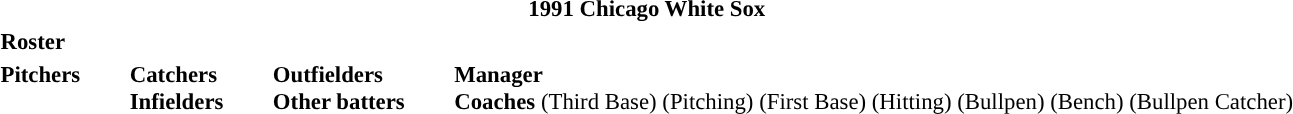<table class="toccolours" style="font-size: 95%;">
<tr>
<th colspan="10">1991 Chicago White Sox</th>
</tr>
<tr>
<td colspan="10"><strong>Roster</strong></td>
</tr>
<tr>
<td valign="top"><strong>Pitchers</strong><br>















</td>
<td width="25px"></td>
<td valign="top"><strong>Catchers</strong><br>



<strong>Infielders</strong>








</td>
<td width="25px"></td>
<td valign="top"><strong>Outfielders</strong><br>






<strong>Other batters</strong>
</td>
<td width="25px"></td>
<td valign="top"><strong>Manager</strong><br>
<strong>Coaches</strong>
 (Third Base)
 (Pitching)
 (First Base)
 (Hitting)
 (Bullpen)
 (Bench)
 (Bullpen Catcher)</td>
</tr>
</table>
